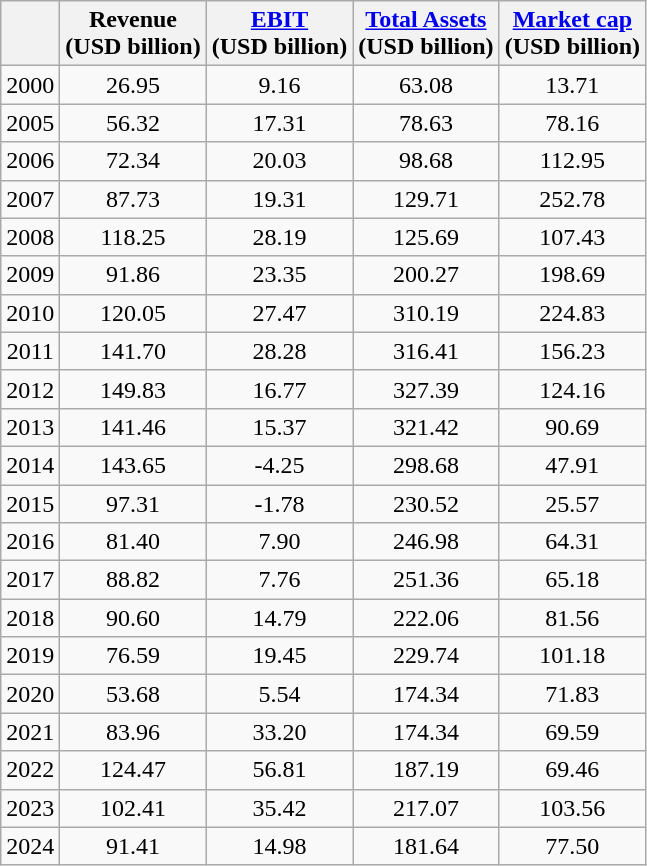<table class="wikitable" style="text-align:center">
<tr>
<th></th>
<th>Revenue<br>(USD billion)</th>
<th><a href='#'>EBIT</a><br>(USD billion)</th>
<th><a href='#'>Total Assets</a><br>(USD billion)</th>
<th><a href='#'>Market cap</a><br>(USD billion)</th>
</tr>
<tr>
<td>2000</td>
<td>26.95</td>
<td>9.16</td>
<td>63.08</td>
<td>13.71</td>
</tr>
<tr>
<td>2005</td>
<td>56.32</td>
<td>17.31</td>
<td>78.63</td>
<td>78.16</td>
</tr>
<tr>
<td>2006</td>
<td>72.34</td>
<td>20.03</td>
<td>98.68</td>
<td>112.95</td>
</tr>
<tr>
<td>2007</td>
<td>87.73</td>
<td>19.31</td>
<td>129.71</td>
<td>252.78</td>
</tr>
<tr>
<td>2008</td>
<td>118.25</td>
<td>28.19</td>
<td>125.69</td>
<td>107.43</td>
</tr>
<tr>
<td>2009</td>
<td>91.86</td>
<td>23.35</td>
<td>200.27</td>
<td>198.69</td>
</tr>
<tr>
<td>2010</td>
<td>120.05</td>
<td>27.47</td>
<td>310.19</td>
<td>224.83</td>
</tr>
<tr>
<td>2011</td>
<td>141.70</td>
<td>28.28</td>
<td>316.41</td>
<td>156.23</td>
</tr>
<tr>
<td>2012</td>
<td>149.83</td>
<td>16.77</td>
<td>327.39</td>
<td>124.16</td>
</tr>
<tr>
<td>2013</td>
<td>141.46</td>
<td>15.37</td>
<td>321.42</td>
<td>90.69</td>
</tr>
<tr>
<td>2014</td>
<td>143.65</td>
<td>-4.25</td>
<td>298.68</td>
<td>47.91</td>
</tr>
<tr>
<td>2015</td>
<td>97.31</td>
<td>-1.78</td>
<td>230.52</td>
<td>25.57</td>
</tr>
<tr>
<td>2016</td>
<td>81.40</td>
<td>7.90</td>
<td>246.98</td>
<td>64.31</td>
</tr>
<tr>
<td>2017</td>
<td>88.82</td>
<td>7.76</td>
<td>251.36</td>
<td>65.18</td>
</tr>
<tr>
<td>2018</td>
<td>90.60</td>
<td>14.79</td>
<td>222.06</td>
<td>81.56</td>
</tr>
<tr>
<td>2019</td>
<td>76.59</td>
<td>19.45</td>
<td>229.74</td>
<td>101.18</td>
</tr>
<tr>
<td>2020</td>
<td>53.68</td>
<td>5.54</td>
<td>174.34</td>
<td>71.83</td>
</tr>
<tr>
<td>2021</td>
<td>83.96</td>
<td>33.20</td>
<td>174.34</td>
<td>69.59</td>
</tr>
<tr>
<td>2022</td>
<td>124.47</td>
<td>56.81</td>
<td>187.19</td>
<td>69.46</td>
</tr>
<tr>
<td>2023</td>
<td>102.41</td>
<td>35.42</td>
<td>217.07</td>
<td>103.56</td>
</tr>
<tr>
<td>2024</td>
<td>91.41</td>
<td>14.98</td>
<td>181.64</td>
<td>77.50</td>
</tr>
</table>
